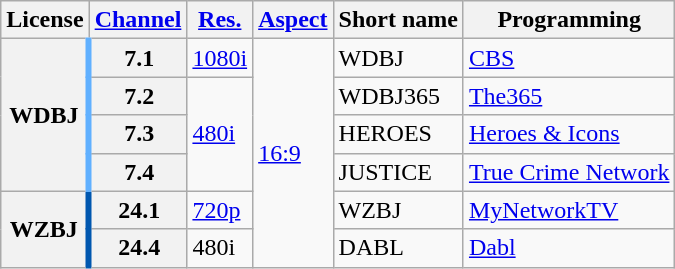<table class="wikitable">
<tr>
<th scope = "col">License</th>
<th scope = "col"><a href='#'>Channel</a></th>
<th scope = "col"><a href='#'>Res.</a></th>
<th scope = "col"><a href='#'>Aspect</a></th>
<th scope = "col">Short name</th>
<th scope = "col">Programming</th>
</tr>
<tr>
<th rowspan = "4" style="border-right: 4px solid #60B0FF;">WDBJ</th>
<th scope = "row">7.1</th>
<td><a href='#'>1080i</a></td>
<td rowspan=6><a href='#'>16:9</a></td>
<td>WDBJ</td>
<td><a href='#'>CBS</a></td>
</tr>
<tr>
<th scope = "row">7.2</th>
<td rowspan=3><a href='#'>480i</a></td>
<td>WDBJ365</td>
<td><a href='#'>The365</a></td>
</tr>
<tr>
<th scope = "row">7.3</th>
<td>HEROES</td>
<td><a href='#'>Heroes & Icons</a></td>
</tr>
<tr>
<th scope = "row">7.4</th>
<td>JUSTICE</td>
<td><a href='#'>True Crime Network</a></td>
</tr>
<tr>
<th rowspan = "2" scope = "row" style="border-right: 4px solid #0057AF;">WZBJ</th>
<th scope = "row">24.1</th>
<td><a href='#'>720p</a></td>
<td>WZBJ</td>
<td><a href='#'>MyNetworkTV</a></td>
</tr>
<tr>
<th scope = "row">24.4</th>
<td>480i</td>
<td>DABL</td>
<td><a href='#'>Dabl</a></td>
</tr>
</table>
